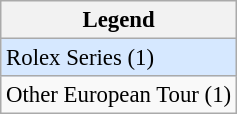<table class="wikitable" style="font-size:95%;">
<tr>
<th>Legend</th>
</tr>
<tr style="background:#D6E8FF;">
<td>Rolex Series (1)</td>
</tr>
<tr>
<td>Other European Tour (1)</td>
</tr>
</table>
